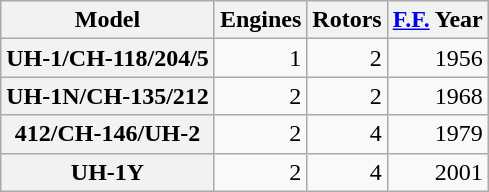<table class="wikitable plainrowheaders" style="float: right; margin-right: 0; margin-left: 1em; text-align: right;">
<tr>
<th scope="col">Model</th>
<th scope="col">Engines</th>
<th scope="col">Rotors</th>
<th scope="col"><a href='#'>F.F.</a> Year</th>
</tr>
<tr>
<th scope="row">UH-1/CH-118/204/5</th>
<td>1</td>
<td>2</td>
<td>1956</td>
</tr>
<tr>
<th scope="row">UH-1N/CH-135/212</th>
<td>2</td>
<td>2</td>
<td>1968</td>
</tr>
<tr>
<th scope="row">412/CH-146/UH-2</th>
<td>2</td>
<td>4</td>
<td>1979</td>
</tr>
<tr>
<th scope="row">UH-1Y</th>
<td>2</td>
<td>4</td>
<td>2001</td>
</tr>
</table>
